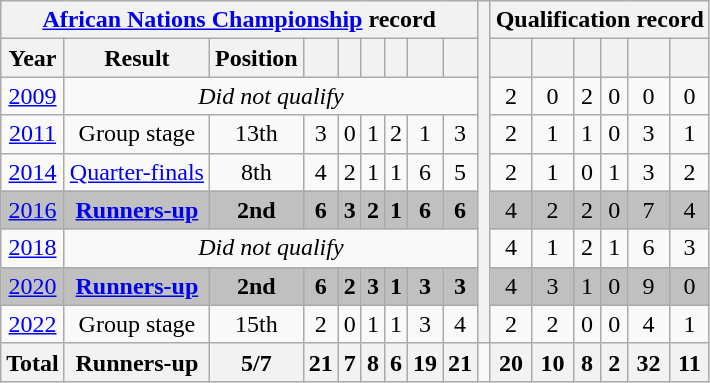<table class="wikitable" style="text-align: center;">
<tr>
<th colspan="9"><a href='#'>African Nations Championship</a> record</th>
<th width="1" rowspan="9"></th>
<th colspan="6">Qualification record</th>
</tr>
<tr>
<th>Year</th>
<th>Result</th>
<th>Position</th>
<th></th>
<th></th>
<th></th>
<th></th>
<th></th>
<th></th>
<th></th>
<th></th>
<th></th>
<th></th>
<th></th>
<th></th>
</tr>
<tr>
<td> <a href='#'>2009</a></td>
<td colspan="8"><em>Did not qualify</em></td>
<td>2</td>
<td>0</td>
<td>2</td>
<td>0</td>
<td>0</td>
<td>0</td>
</tr>
<tr>
<td> <a href='#'>2011</a></td>
<td>Group stage</td>
<td>13th</td>
<td>3</td>
<td>0</td>
<td>1</td>
<td>2</td>
<td>1</td>
<td>3</td>
<td>2</td>
<td>1</td>
<td>1</td>
<td>0</td>
<td>3</td>
<td>1</td>
</tr>
<tr>
<td> <a href='#'>2014</a></td>
<td><a href='#'>Quarter-finals</a></td>
<td>8th</td>
<td>4</td>
<td>2</td>
<td>1</td>
<td>1</td>
<td>6</td>
<td>5</td>
<td>2</td>
<td>1</td>
<td>0</td>
<td>1</td>
<td>3</td>
<td>2</td>
</tr>
<tr style="background:silver;">
<td> <a href='#'>2016</a></td>
<td><strong><a href='#'>Runners-up</a></strong></td>
<td><strong>2nd</strong></td>
<td><strong>6</strong></td>
<td><strong>3</strong></td>
<td><strong>2</strong></td>
<td><strong>1</strong></td>
<td><strong>6</strong></td>
<td><strong>6</strong></td>
<td>4</td>
<td>2</td>
<td>2</td>
<td>0</td>
<td>7</td>
<td>4</td>
</tr>
<tr>
<td> <a href='#'>2018</a></td>
<td colspan="8"><em>Did not qualify</em></td>
<td>4</td>
<td>1</td>
<td>2</td>
<td>1</td>
<td>6</td>
<td>3</td>
</tr>
<tr style="background:silver;">
<td> <a href='#'>2020</a></td>
<td><strong><a href='#'>Runners-up</a></strong></td>
<td><strong>2nd</strong></td>
<td><strong>6</strong></td>
<td><strong>2</strong></td>
<td><strong>3</strong></td>
<td><strong>1</strong></td>
<td><strong>3</strong></td>
<td><strong>3</strong></td>
<td>4</td>
<td>3</td>
<td>1</td>
<td>0</td>
<td>9</td>
<td>0</td>
</tr>
<tr>
<td> <a href='#'>2022</a></td>
<td>Group stage</td>
<td>15th</td>
<td>2</td>
<td>0</td>
<td>1</td>
<td>1</td>
<td>3</td>
<td>4</td>
<td>2</td>
<td>2</td>
<td>0</td>
<td>0</td>
<td>4</td>
<td>1</td>
</tr>
<tr>
<th><strong>Total</strong></th>
<th><strong>Runners-up</strong></th>
<th><strong>5/7</strong></th>
<th><strong>21</strong></th>
<th><strong>7</strong></th>
<th><strong>8</strong></th>
<th><strong>6</strong></th>
<th><strong>19</strong></th>
<th><strong>21</strong></th>
<td></td>
<th><strong>20</strong></th>
<th><strong>10</strong></th>
<th><strong>8</strong></th>
<th><strong>2</strong></th>
<th><strong>32</strong></th>
<th><strong>11</strong></th>
</tr>
</table>
